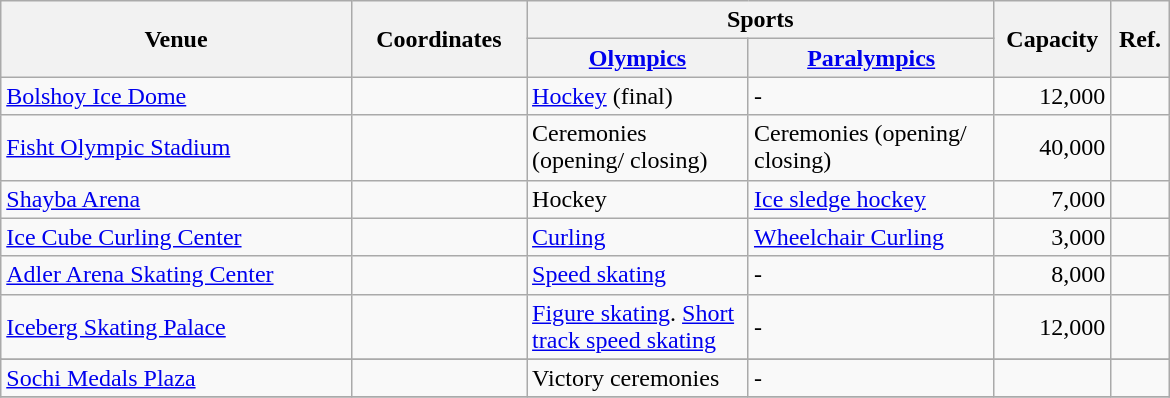<table class="wikitable sortable" width=780px>
<tr>
<th rowspan="2" width=30%>Venue</th>
<th rowspan="2" class="unsortable" width=15%>Coordinates</th>
<th colspan="2" class="unsortable" width=40%>Sports</th>
<th rowspan="2" width=10%>Capacity</th>
<th rowspan="2" class="unsortable">Ref.</th>
</tr>
<tr>
<th width="45"><a href='#'>Olympics</a></th>
<th width="45"><a href='#'>Paralympics</a></th>
</tr>
<tr>
<td><a href='#'>Bolshoy Ice Dome</a></td>
<td></td>
<td><a href='#'>Hockey</a> (final)</td>
<td>-</td>
<td align="right">12,000</td>
<td align=center></td>
</tr>
<tr>
<td><a href='#'>Fisht Olympic Stadium</a></td>
<td></td>
<td>Ceremonies (opening/ closing)</td>
<td>Ceremonies (opening/ closing)</td>
<td align="right">40,000</td>
<td align=center></td>
</tr>
<tr>
<td><a href='#'>Shayba Arena</a></td>
<td></td>
<td>Hockey</td>
<td><a href='#'>Ice sledge hockey</a></td>
<td align="right">7,000</td>
<td align=center></td>
</tr>
<tr>
<td><a href='#'>Ice Cube Curling Center</a></td>
<td></td>
<td><a href='#'>Curling</a></td>
<td><a href='#'>Wheelchair Curling</a></td>
<td align="right">3,000</td>
<td align=center></td>
</tr>
<tr>
<td><a href='#'>Adler Arena Skating Center</a></td>
<td></td>
<td><a href='#'>Speed skating</a></td>
<td>-</td>
<td align="right">8,000</td>
<td align=center></td>
</tr>
<tr>
<td><a href='#'>Iceberg Skating Palace</a></td>
<td></td>
<td><a href='#'>Figure skating</a>. <a href='#'>Short track speed skating</a></td>
<td>-</td>
<td align="right">12,000</td>
<td align=center></td>
</tr>
<tr>
</tr>
<tr>
<td><a href='#'>Sochi Medals Plaza</a></td>
<td></td>
<td>Victory ceremonies</td>
<td>-</td>
<td align="right"></td>
<td align=center></td>
</tr>
<tr>
</tr>
</table>
